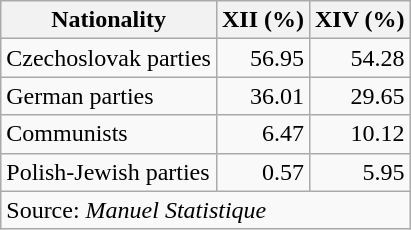<table class=wikitable style=text-align:right>
<tr>
<th>Nationality</th>
<th>XII (%)</th>
<th>XIV (%)</th>
</tr>
<tr>
<td align=left>Czechoslovak parties</td>
<td>56.95</td>
<td>54.28</td>
</tr>
<tr>
<td align=left>German parties</td>
<td>36.01</td>
<td>29.65</td>
</tr>
<tr>
<td align=left>Communists</td>
<td>6.47</td>
<td>10.12</td>
</tr>
<tr>
<td align=left>Polish-Jewish parties</td>
<td>0.57</td>
<td>5.95</td>
</tr>
<tr>
<td align=left colspan=3>Source: <em>Manuel Statistique</em></td>
</tr>
</table>
